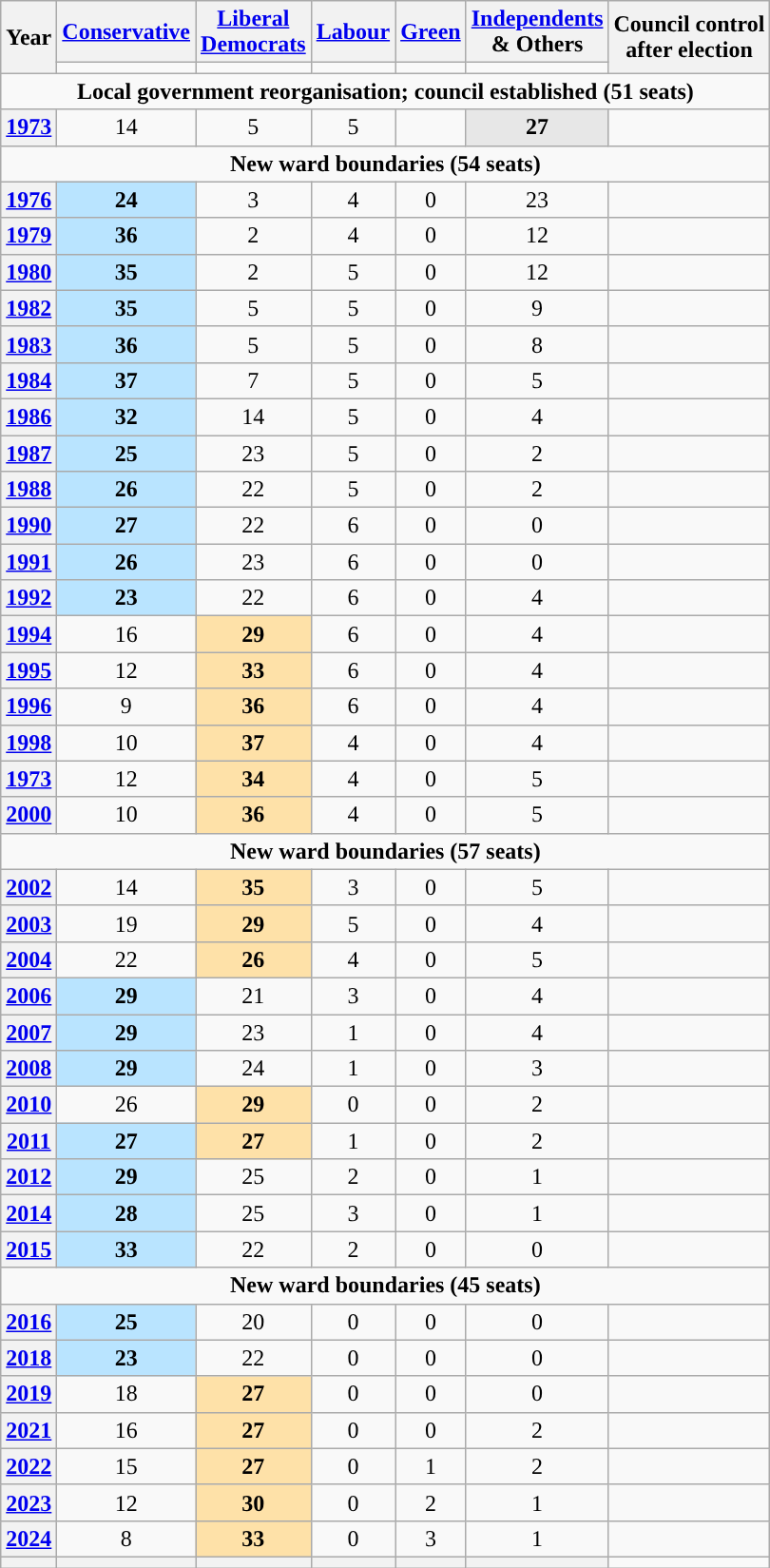<table class="wikitable plainrowheaders" style="text-align:center">
<tr>
<th scope="col" rowspan="2">Year</th>
<th scope="col"><a href='#'>Conservative</a></th>
<th scope="col" style="width:1px"><a href='#'>Liberal Democrats</a></th>
<th scope="col"><a href='#'>Labour</a></th>
<th scope="col"><a href='#'>Green</a></th>
<th scope="col"><a href='#'>Independents</a><br>& Others</th>
<th scope="col" rowspan="2" colspan="2">Council control<br>after election</th>
</tr>
<tr>
<td style="background:"></td>
<td style="background:"></td>
<td style="background:"></td>
<td style="background:"></td>
<td style="background:"></td>
</tr>
<tr>
<td colspan="9"><strong>Local government reorganisation; council established (51 seats)</strong></td>
</tr>
<tr>
<th scope="row"><a href='#'>1973</a></th>
<td>14</td>
<td>5</td>
<td>5</td>
<td></td>
<td style="background:#E7E7E7;"><strong>27</strong></td>
<td></td>
</tr>
<tr>
<td colspan="9"><strong>New ward boundaries (54 seats)</strong></td>
</tr>
<tr>
<th scope="row"><a href='#'>1976</a></th>
<td style="background:#B9E4FF;"><strong>24</strong></td>
<td>3</td>
<td>4</td>
<td>0</td>
<td>23</td>
<td></td>
</tr>
<tr>
<th scope="row"><a href='#'>1979</a></th>
<td style="background:#B9E4FF;"><strong>36</strong></td>
<td>2</td>
<td>4</td>
<td>0</td>
<td>12</td>
<td></td>
</tr>
<tr>
<th scope="row"><a href='#'>1980</a></th>
<td style="background:#B9E4FF;"><strong>35</strong></td>
<td>2</td>
<td>5</td>
<td>0</td>
<td>12</td>
<td></td>
</tr>
<tr>
<th scope="row"><a href='#'>1982</a></th>
<td style="background:#B9E4FF;"><strong>35</strong></td>
<td>5</td>
<td>5</td>
<td>0</td>
<td>9</td>
<td></td>
</tr>
<tr>
<th scope="row"><a href='#'>1983</a></th>
<td style="background:#B9E4FF;"><strong>36</strong></td>
<td>5</td>
<td>5</td>
<td>0</td>
<td>8</td>
<td></td>
</tr>
<tr>
<th scope="row"><a href='#'>1984</a></th>
<td style="background:#B9E4FF;"><strong>37</strong></td>
<td>7</td>
<td>5</td>
<td>0</td>
<td>5</td>
<td></td>
</tr>
<tr>
<th scope="row"><a href='#'>1986</a></th>
<td style="background:#B9E4FF;"><strong>32</strong></td>
<td>14</td>
<td>5</td>
<td>0</td>
<td>4</td>
<td></td>
</tr>
<tr>
<th scope="row"><a href='#'>1987</a></th>
<td style="background:#B9E4FF;"><strong>25</strong></td>
<td>23</td>
<td>5</td>
<td>0</td>
<td>2</td>
<td></td>
</tr>
<tr>
<th scope="row"><a href='#'>1988</a></th>
<td style="background:#B9E4FF;"><strong>26</strong></td>
<td>22</td>
<td>5</td>
<td>0</td>
<td>2</td>
<td></td>
</tr>
<tr>
<th scope="row"><a href='#'>1990</a></th>
<td style="background:#B9E4FF;"><strong>27</strong></td>
<td>22</td>
<td>6</td>
<td>0</td>
<td>0</td>
<td></td>
</tr>
<tr>
<th scope="row"><a href='#'>1991</a></th>
<td style="background:#B9E4FF;"><strong>26</strong></td>
<td>23</td>
<td>6</td>
<td>0</td>
<td>0</td>
<td></td>
</tr>
<tr>
<th scope="row"><a href='#'>1992</a></th>
<td style="background:#B9E4FF;"><strong>23</strong></td>
<td>22</td>
<td>6</td>
<td>0</td>
<td>4</td>
<td></td>
</tr>
<tr>
<th scope="row"><a href='#'>1994</a></th>
<td>16</td>
<td style="background:#FEE1A8"><strong>29</strong></td>
<td>6</td>
<td>0</td>
<td>4</td>
<td></td>
</tr>
<tr>
<th scope="row"><a href='#'>1995</a></th>
<td>12</td>
<td style="background:#FEE1A8"><strong>33</strong></td>
<td>6</td>
<td>0</td>
<td>4</td>
<td></td>
</tr>
<tr>
<th scope="row"><a href='#'>1996</a></th>
<td>9</td>
<td style="background:#FEE1A8"><strong>36</strong></td>
<td>6</td>
<td>0</td>
<td>4</td>
<td></td>
</tr>
<tr>
<th scope="row"><a href='#'>1998</a></th>
<td>10</td>
<td style="background:#FEE1A8"><strong>37</strong></td>
<td>4</td>
<td>0</td>
<td>4</td>
<td></td>
</tr>
<tr>
<th scope="row"><a href='#'>1973</a></th>
<td>12</td>
<td style="background:#FEE1A8"><strong>34</strong></td>
<td>4</td>
<td>0</td>
<td>5</td>
<td></td>
</tr>
<tr>
<th scope="row"><a href='#'>2000</a></th>
<td>10</td>
<td style="background:#FEE1A8"><strong>36</strong></td>
<td>4</td>
<td>0</td>
<td>5</td>
<td></td>
</tr>
<tr>
<td colspan="9"><strong>New ward boundaries (57 seats)</strong></td>
</tr>
<tr>
<th scope="row"><a href='#'>2002</a></th>
<td>14</td>
<td style="background:#FEE1A8"><strong>35</strong></td>
<td>3</td>
<td>0</td>
<td>5</td>
<td></td>
</tr>
<tr>
<th scope="row"><a href='#'>2003</a></th>
<td>19</td>
<td style="background:#FEE1A8"><strong>29</strong></td>
<td>5</td>
<td>0</td>
<td>4</td>
<td></td>
</tr>
<tr>
<th scope="row"><a href='#'>2004</a></th>
<td>22</td>
<td style="background:#FEE1A8"><strong>26</strong></td>
<td>4</td>
<td>0</td>
<td>5</td>
<td></td>
</tr>
<tr>
<th scope="row"><a href='#'>2006</a></th>
<td style="background:#B9E4FF;"><strong>29</strong></td>
<td>21</td>
<td>3</td>
<td>0</td>
<td>4</td>
<td></td>
</tr>
<tr>
<th scope="row"><a href='#'>2007</a></th>
<td style="background:#B9E4FF;"><strong>29</strong></td>
<td>23</td>
<td>1</td>
<td>0</td>
<td>4</td>
<td></td>
</tr>
<tr>
<th scope="row"><a href='#'>2008</a></th>
<td style="background:#B9E4FF;"><strong>29</strong></td>
<td>24</td>
<td>1</td>
<td>0</td>
<td>3</td>
<td></td>
</tr>
<tr>
<th scope="row"><a href='#'>2010</a></th>
<td>26</td>
<td style="background:#FEE1A8"><strong>29</strong></td>
<td>0</td>
<td>0</td>
<td>2</td>
<td></td>
</tr>
<tr>
<th scope="row"><a href='#'>2011</a></th>
<td style="background:#B9E4FF;"><strong>27</strong></td>
<td style="background:#FEE1A8"><strong>27</strong></td>
<td>1</td>
<td>0</td>
<td>2</td>
<td></td>
</tr>
<tr>
<th scope="row"><a href='#'>2012</a></th>
<td style="background:#B9E4FF;"><strong>29</strong></td>
<td>25</td>
<td>2</td>
<td>0</td>
<td>1</td>
<td></td>
</tr>
<tr>
<th scope="row"><a href='#'>2014</a></th>
<td style="background:#B9E4FF;"><strong>28</strong></td>
<td>25</td>
<td>3</td>
<td>0</td>
<td>1</td>
<td></td>
</tr>
<tr>
<th scope="row"><a href='#'>2015</a></th>
<td style="background:#B9E4FF;"><strong>33</strong></td>
<td>22</td>
<td>2</td>
<td>0</td>
<td>0</td>
<td></td>
</tr>
<tr>
<td colspan="9"><strong>New ward boundaries (45 seats)</strong></td>
</tr>
<tr>
<th scope="row"><a href='#'>2016</a></th>
<td style="background:#B9E4FF;"><strong>25</strong></td>
<td>20</td>
<td>0</td>
<td>0</td>
<td>0</td>
<td></td>
</tr>
<tr>
<th scope="row"><a href='#'>2018</a></th>
<td style="background:#B9E4FF;"><strong>23</strong></td>
<td>22</td>
<td>0</td>
<td>0</td>
<td>0</td>
<td></td>
</tr>
<tr>
<th scope="row"><a href='#'>2019</a></th>
<td>18</td>
<td style="background:#FEE1A8"><strong>27</strong></td>
<td>0</td>
<td>0</td>
<td>0</td>
<td></td>
</tr>
<tr>
<th scope="row"><a href='#'>2021</a></th>
<td>16</td>
<td style="background:#FEE1A8"><strong>27</strong></td>
<td>0</td>
<td>0</td>
<td>2</td>
<td></td>
</tr>
<tr>
<th scope="row"><a href='#'>2022</a></th>
<td>15</td>
<td style="background:#FEE1A8"><strong>27</strong></td>
<td>0</td>
<td>1</td>
<td>2</td>
<td></td>
</tr>
<tr>
<th scope="row"><a href='#'>2023</a></th>
<td>12</td>
<td style="background:#FEE1A8"><strong>30</strong></td>
<td>0</td>
<td>2</td>
<td>1</td>
<td></td>
</tr>
<tr>
<th scope="row"><a href='#'>2024</a></th>
<td>8</td>
<td style="background:#FEE1A8"><strong>33</strong></td>
<td>0</td>
<td>3</td>
<td>1</td>
<td></td>
</tr>
<tr>
<th></th>
<th style="background-color: "></th>
<th style="background-color: "></th>
<th style="background-color: "></th>
<th style="background-color: "></th>
<th style="background-color: "></th>
</tr>
</table>
